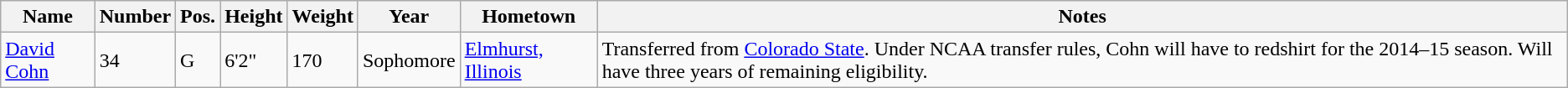<table class="wikitable sortable" border="1">
<tr>
<th>Name</th>
<th>Number</th>
<th>Pos.</th>
<th>Height</th>
<th>Weight</th>
<th>Year</th>
<th>Hometown</th>
<th class="unsortable">Notes</th>
</tr>
<tr>
<td sortname><a href='#'>David Cohn</a></td>
<td>34</td>
<td>G</td>
<td>6'2"</td>
<td>170</td>
<td>Sophomore</td>
<td><a href='#'>Elmhurst, Illinois</a></td>
<td>Transferred from <a href='#'>Colorado State</a>. Under NCAA transfer rules, Cohn will have to redshirt for the 2014–15 season. Will have three years of remaining eligibility.</td>
</tr>
</table>
